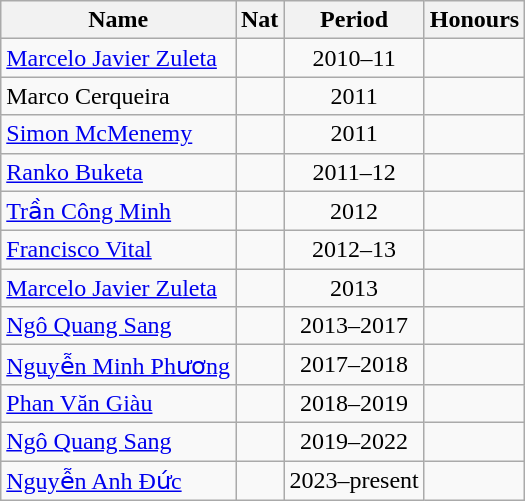<table class="wikitable">
<tr>
<th>Name</th>
<th>Nat</th>
<th>Period</th>
<th>Honours</th>
</tr>
<tr>
<td><a href='#'>Marcelo Javier Zuleta</a></td>
<td align="center"></td>
<td align="center">2010–11</td>
<td></td>
</tr>
<tr>
<td>Marco Cerqueira</td>
<td align="center"></td>
<td align="center">2011</td>
<td></td>
</tr>
<tr>
<td><a href='#'>Simon McMenemy</a></td>
<td align="center"></td>
<td align="center">2011</td>
<td></td>
</tr>
<tr>
<td><a href='#'>Ranko Buketa</a></td>
<td align="center"></td>
<td align="center">2011–12</td>
<td></td>
</tr>
<tr>
<td><a href='#'>Trần Công Minh</a></td>
<td align="center"></td>
<td align="center">2012</td>
<td></td>
</tr>
<tr>
<td><a href='#'>Francisco Vital</a></td>
<td align="center"></td>
<td align="center">2012–13</td>
<td></td>
</tr>
<tr>
<td><a href='#'>Marcelo Javier Zuleta</a></td>
<td align="center"></td>
<td align="center">2013</td>
<td></td>
</tr>
<tr>
<td><a href='#'>Ngô Quang Sang</a></td>
<td align="center"></td>
<td align="center">2013–2017</td>
<td></td>
</tr>
<tr>
<td><a href='#'>Nguyễn Minh Phương</a></td>
<td align="center"></td>
<td align="center">2017–2018</td>
<td></td>
</tr>
<tr>
<td><a href='#'>Phan Văn Giàu</a></td>
<td align="center"></td>
<td align="center">2018–2019</td>
<td></td>
</tr>
<tr>
<td><a href='#'>Ngô Quang Sang</a></td>
<td align="center"></td>
<td align="center">2019–2022</td>
<td></td>
</tr>
<tr>
<td><a href='#'>Nguyễn Anh Đức</a></td>
<td align="center"></td>
<td align="center">2023–present</td>
<td></td>
</tr>
</table>
